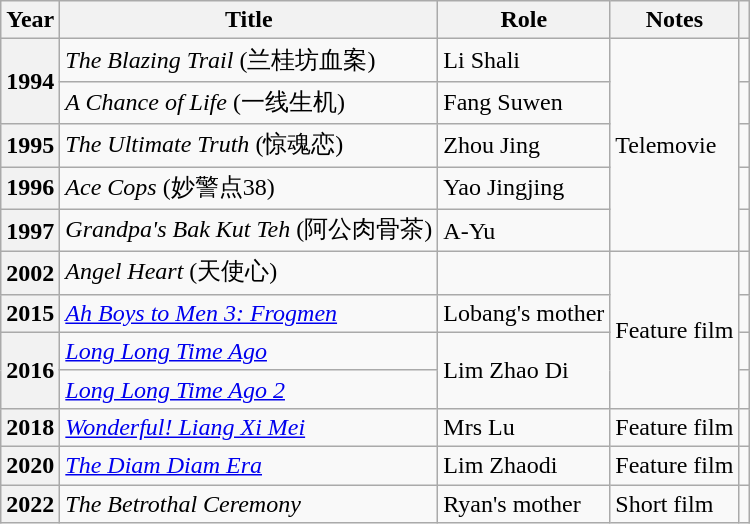<table class="wikitable sortable plainrowheaders">
<tr>
<th scope="col">Year</th>
<th scope="col">Title</th>
<th scope="col">Role</th>
<th scope="col" class="unsortable">Notes</th>
<th scope="col" class="unsortable"></th>
</tr>
<tr>
<th scope="row" rowspan="2">1994</th>
<td><em>The Blazing Trail</em> (兰桂坊血案)</td>
<td>Li Shali</td>
<td rowspan="5">Telemovie</td>
<td></td>
</tr>
<tr>
<td><em>A Chance of Life</em> (一线生机)</td>
<td>Fang Suwen</td>
<td></td>
</tr>
<tr>
<th scope="row">1995</th>
<td><em>The Ultimate Truth</em> (惊魂恋)</td>
<td>Zhou Jing</td>
<td></td>
</tr>
<tr>
<th scope="row">1996</th>
<td><em>Ace Cops</em> (妙警点38)</td>
<td>Yao Jingjing</td>
<td></td>
</tr>
<tr>
<th scope="row">1997</th>
<td><em>Grandpa's Bak Kut Teh</em> (阿公肉骨茶)</td>
<td>A-Yu</td>
<td></td>
</tr>
<tr>
<th scope="row">2002</th>
<td><em>Angel Heart</em> (天使心)</td>
<td></td>
<td rowspan="4">Feature film</td>
<td></td>
</tr>
<tr>
<th scope="row">2015</th>
<td><em><a href='#'>Ah Boys to Men 3: Frogmen</a></em></td>
<td>Lobang's mother</td>
<td></td>
</tr>
<tr>
<th scope="row" rowspan="2">2016</th>
<td><em><a href='#'>Long Long Time Ago</a></em></td>
<td rowspan="2">Lim Zhao Di</td>
<td></td>
</tr>
<tr>
<td><em><a href='#'>Long Long Time Ago 2</a></em></td>
<td></td>
</tr>
<tr>
<th scope="row">2018</th>
<td><em><a href='#'>Wonderful! Liang Xi Mei</a></em></td>
<td>Mrs Lu</td>
<td>Feature film</td>
<td></td>
</tr>
<tr>
<th scope="row">2020</th>
<td><em><a href='#'>The Diam Diam Era</a></em></td>
<td>Lim Zhaodi</td>
<td>Feature film</td>
<td></td>
</tr>
<tr>
<th scope="row">2022</th>
<td><em>The Betrothal Ceremony</em></td>
<td>Ryan's mother</td>
<td>Short film</td>
<td></td>
</tr>
</table>
